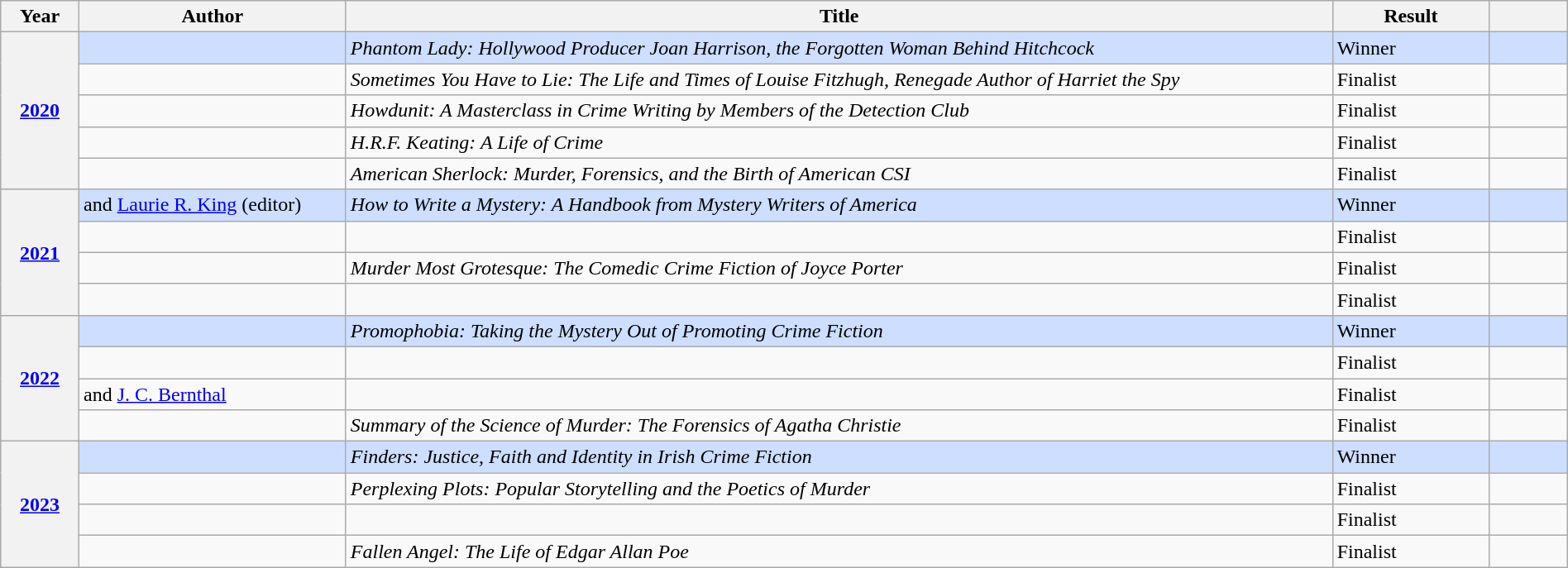<table class="wikitable sortable mw-collapsible" style="width:100%">
<tr>
<th scope="col" width="5%">Year</th>
<th>Author</th>
<th>Title</th>
<th scope="col" width="10%">Result</th>
<th scope="col" width="5%"></th>
</tr>
<tr style="background:#cddeff">
<th rowspan="5"><a href='#'> 2020</a></th>
<td></td>
<td><em>Phantom Lady: Hollywood Producer Joan Harrison, the Forgotten Woman Behind Hitchcock</em></td>
<td>Winner</td>
<td></td>
</tr>
<tr>
<td></td>
<td><em>Sometimes You Have to Lie: The Life and Times of Louise Fitzhugh, Renegade Author of Harriet the Spy</em></td>
<td>Finalist</td>
<td></td>
</tr>
<tr>
<td></td>
<td><em>Howdunit: A Masterclass in Crime Writing by Members of the Detection Club</em></td>
<td>Finalist</td>
<td></td>
</tr>
<tr>
<td></td>
<td><em>H.R.F. Keating: A Life of Crime</em></td>
<td>Finalist</td>
<td></td>
</tr>
<tr>
<td></td>
<td><em>American Sherlock: Murder, Forensics, and the Birth of American CSI</em></td>
<td>Finalist</td>
<td></td>
</tr>
<tr style="background:#cddeff">
<th rowspan="4"><a href='#'>2021</a></th>
<td> and <a href='#'>Laurie R. King</a> (editor)</td>
<td><em>How to Write a Mystery: A Handbook from Mystery Writers of America</em></td>
<td>Winner</td>
<td></td>
</tr>
<tr>
<td></td>
<td><em></em></td>
<td>Finalist</td>
<td></td>
</tr>
<tr>
<td></td>
<td><em>Murder Most Grotesque: The Comedic Crime Fiction of Joyce Porter</em></td>
<td>Finalist</td>
<td></td>
</tr>
<tr>
<td></td>
<td><em></em></td>
<td>Finalist</td>
<td></td>
</tr>
<tr style="background:#cddeff">
<th rowspan="4"><a href='#'>2022</a></th>
<td></td>
<td><em>Promophobia: Taking the Mystery Out of Promoting Crime Fiction</em></td>
<td>Winner</td>
<td></td>
</tr>
<tr>
<td></td>
<td><em></em></td>
<td>Finalist</td>
<td></td>
</tr>
<tr>
<td>and <a href='#'>J. C. Bernthal</a></td>
<td><em></em></td>
<td>Finalist</td>
<td></td>
</tr>
<tr>
<td></td>
<td><em>Summary of the Science of Murder: The Forensics of Agatha Christie</em></td>
<td>Finalist</td>
<td></td>
</tr>
<tr style="background:#cddeff">
<th rowspan="4"><a href='#'>2023</a></th>
<td></td>
<td><em>Finders: Justice, Faith and Identity in Irish Crime Fiction</em></td>
<td>Winner</td>
<td></td>
</tr>
<tr>
<td></td>
<td><em>Perplexing Plots: Popular Storytelling and the Poetics of Murder</em></td>
<td>Finalist</td>
<td></td>
</tr>
<tr>
<td></td>
<td><em></em></td>
<td>Finalist</td>
<td></td>
</tr>
<tr>
<td></td>
<td><em>Fallen Angel: The Life of Edgar Allan Poe</em></td>
<td>Finalist</td>
<td></td>
</tr>
</table>
